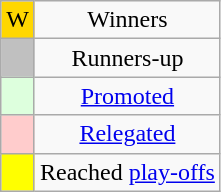<table class="wikitable" style="text-align:center">
<tr>
<td style=background:gold>W</td>
<td>Winners</td>
</tr>
<tr>
<td style=background:silver></td>
<td>Runners-up</td>
</tr>
<tr>
<td style=background:#DDFFDD></td>
<td><a href='#'>Promoted</a></td>
</tr>
<tr>
<td style=background:#FFCCCC></td>
<td><a href='#'>Relegated</a></td>
</tr>
<tr>
<td style=background:yellow></td>
<td>Reached <a href='#'>play-offs</a></td>
</tr>
</table>
